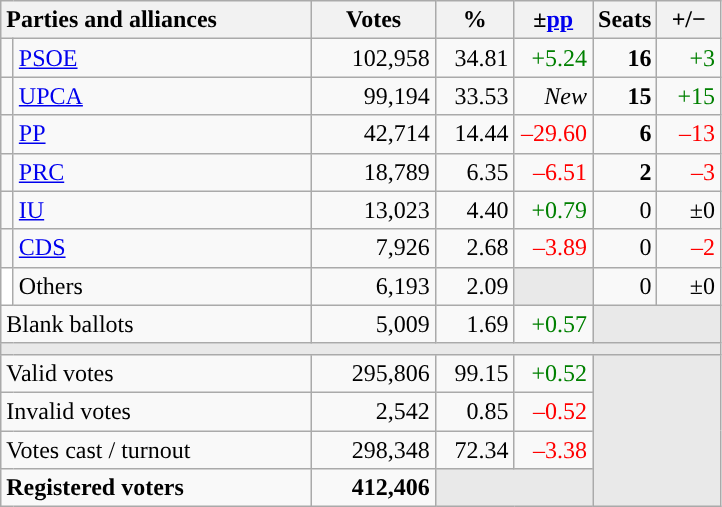<table class="wikitable" style="text-align:right;">
<tr>
<th style="text-align:left;" colspan="2" width="200">Parties and alliances</th>
<th width="75">Votes</th>
<th width="45">%</th>
<th width="45">±<a href='#'>pp</a></th>
<th width="35">Seats</th>
<th width="35">+/−</th>
</tr>
<tr>
<td width="1" style="color:inherit;background:"></td>
<td align="left"><a href='#'>PSOE</a></td>
<td>102,958</td>
<td>34.81</td>
<td style="color:green;">+5.24</td>
<td><strong>16</strong></td>
<td style="color:green;">+3</td>
</tr>
<tr>
<td style="color:inherit;background:"></td>
<td align="left"><a href='#'>UPCA</a></td>
<td>99,194</td>
<td>33.53</td>
<td><em>New</em></td>
<td><strong>15</strong></td>
<td style="color:green;">+15</td>
</tr>
<tr>
<td style="color:inherit;background:"></td>
<td align="left"><a href='#'>PP</a></td>
<td>42,714</td>
<td>14.44</td>
<td style="color:red;">–29.60</td>
<td><strong>6</strong></td>
<td style="color:red;">–13</td>
</tr>
<tr>
<td style="color:inherit;background:"></td>
<td align="left"><a href='#'>PRC</a></td>
<td>18,789</td>
<td>6.35</td>
<td style="color:red;">–6.51</td>
<td><strong>2</strong></td>
<td style="color:red;">–3</td>
</tr>
<tr>
<td style="color:inherit;background:"></td>
<td align="left"><a href='#'>IU</a></td>
<td>13,023</td>
<td>4.40</td>
<td style="color:green;">+0.79</td>
<td>0</td>
<td>±0</td>
</tr>
<tr>
<td style="color:inherit;background:"></td>
<td align="left"><a href='#'>CDS</a></td>
<td>7,926</td>
<td>2.68</td>
<td style="color:red;">–3.89</td>
<td>0</td>
<td style="color:red;">–2</td>
</tr>
<tr>
<td bgcolor="white"></td>
<td align="left">Others</td>
<td>6,193</td>
<td>2.09</td>
<td bgcolor="#E9E9E9"></td>
<td>0</td>
<td>±0</td>
</tr>
<tr>
<td align="left" colspan="2">Blank ballots</td>
<td>5,009</td>
<td>1.69</td>
<td style="color:green;">+0.57</td>
<td bgcolor="#E9E9E9" colspan="2"></td>
</tr>
<tr>
<td colspan="7" bgcolor="#E9E9E9"></td>
</tr>
<tr>
<td align="left" colspan="2">Valid votes</td>
<td>295,806</td>
<td>99.15</td>
<td style="color:green;">+0.52</td>
<td bgcolor="#E9E9E9" colspan="2" rowspan="4"></td>
</tr>
<tr>
<td align="left" colspan="2">Invalid votes</td>
<td>2,542</td>
<td>0.85</td>
<td style="color:red;">–0.52</td>
</tr>
<tr>
<td align="left" colspan="2">Votes cast / turnout</td>
<td>298,348</td>
<td>72.34</td>
<td style="color:red;">–3.38</td>
</tr>
<tr style="font-weight:bold;">
<td align="left" colspan="2">Registered voters</td>
<td>412,406</td>
<td bgcolor="#E9E9E9" colspan="2"></td>
</tr>
</table>
